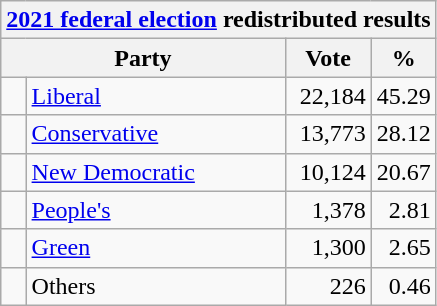<table class="wikitable">
<tr>
<th colspan="4"><a href='#'>2021 federal election</a> redistributed results</th>
</tr>
<tr>
<th bgcolor="#DDDDFF" width="130px" colspan="2">Party</th>
<th bgcolor="#DDDDFF" width="50px">Vote</th>
<th bgcolor="#DDDDFF" width="30px">%</th>
</tr>
<tr>
<td> </td>
<td><a href='#'>Liberal</a></td>
<td align=right>22,184</td>
<td align=right>45.29</td>
</tr>
<tr>
<td> </td>
<td><a href='#'>Conservative</a></td>
<td align=right>13,773</td>
<td align=right>28.12</td>
</tr>
<tr>
<td> </td>
<td><a href='#'>New Democratic</a></td>
<td align=right>10,124</td>
<td align=right>20.67</td>
</tr>
<tr>
<td> </td>
<td><a href='#'>People's</a></td>
<td align=right>1,378</td>
<td align=right>2.81</td>
</tr>
<tr>
<td> </td>
<td><a href='#'>Green</a></td>
<td align=right>1,300</td>
<td align=right>2.65</td>
</tr>
<tr>
<td> </td>
<td>Others</td>
<td align=right>226</td>
<td align=right>0.46</td>
</tr>
</table>
